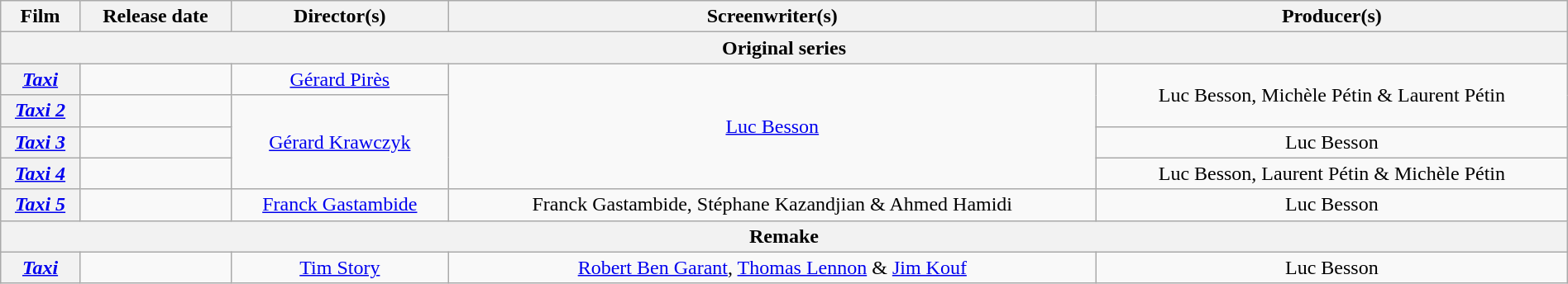<table class="wikitable plainrowheaders"  style="text-align:center; width:100%;">
<tr>
<th scope="col">Film</th>
<th scope="col">Release date</th>
<th scope="col">Director(s)</th>
<th scope="col">Screenwriter(s)</th>
<th scope="col">Producer(s)</th>
</tr>
<tr>
<th colspan="5">Original series</th>
</tr>
<tr>
<th scope="row"><em><a href='#'>Taxi</a></em></th>
<td></td>
<td><a href='#'>Gérard Pirès</a></td>
<td rowspan="4"><a href='#'>Luc Besson</a></td>
<td rowspan="2">Luc Besson, Michèle Pétin & Laurent Pétin</td>
</tr>
<tr>
<th scope="row"><em><a href='#'>Taxi 2</a></em></th>
<td></td>
<td rowspan="3"><a href='#'>Gérard Krawczyk</a></td>
</tr>
<tr>
<th scope="row"><em><a href='#'>Taxi 3</a></em></th>
<td></td>
<td>Luc Besson</td>
</tr>
<tr>
<th scope="row"><em><a href='#'>Taxi 4</a></em></th>
<td></td>
<td>Luc Besson, Laurent Pétin & Michèle Pétin</td>
</tr>
<tr>
<th scope="row"><em><a href='#'>Taxi 5</a></em></th>
<td></td>
<td><a href='#'>Franck Gastambide</a></td>
<td>Franck Gastambide, Stéphane Kazandjian & Ahmed Hamidi</td>
<td>Luc Besson</td>
</tr>
<tr>
<th colspan="5">Remake</th>
</tr>
<tr>
<th scope="row"><em><a href='#'>Taxi</a></em></th>
<td></td>
<td><a href='#'>Tim Story</a></td>
<td><a href='#'>Robert Ben Garant</a>, <a href='#'>Thomas Lennon</a> & <a href='#'>Jim Kouf</a></td>
<td>Luc Besson</td>
</tr>
</table>
